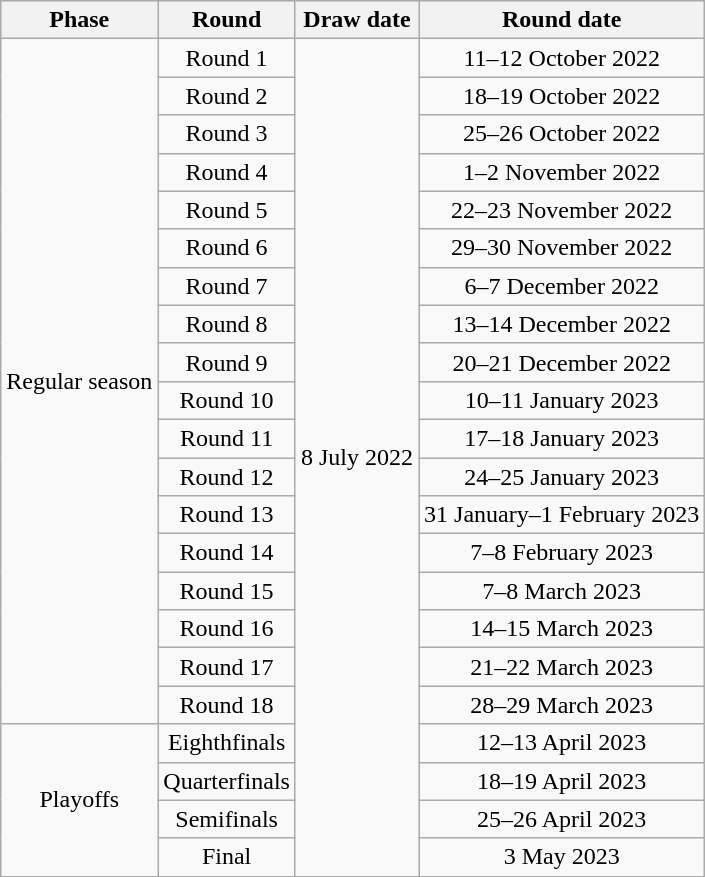<table class="wikitable" style="text-align:center">
<tr>
<th>Phase</th>
<th>Round</th>
<th>Draw date</th>
<th>Round date</th>
</tr>
<tr>
<td rowspan="18">Regular season</td>
<td>Round 1</td>
<td rowspan="22">8 July 2022</td>
<td>11–12 October 2022</td>
</tr>
<tr>
<td>Round 2</td>
<td>18–19 October 2022</td>
</tr>
<tr>
<td>Round 3</td>
<td>25–26 October 2022</td>
</tr>
<tr>
<td>Round 4</td>
<td>1–2 November 2022</td>
</tr>
<tr>
<td>Round 5</td>
<td>22–23 November 2022</td>
</tr>
<tr>
<td>Round 6</td>
<td>29–30 November 2022</td>
</tr>
<tr>
<td>Round 7</td>
<td>6–7 December 2022</td>
</tr>
<tr>
<td>Round 8</td>
<td>13–14 December 2022</td>
</tr>
<tr>
<td>Round 9</td>
<td>20–21 December 2022</td>
</tr>
<tr>
<td>Round 10</td>
<td>10–11 January 2023</td>
</tr>
<tr>
<td>Round 11</td>
<td>17–18 January 2023</td>
</tr>
<tr>
<td>Round 12</td>
<td>24–25 January 2023</td>
</tr>
<tr>
<td>Round 13</td>
<td>31 January–1 February 2023</td>
</tr>
<tr>
<td>Round 14</td>
<td>7–8 February 2023</td>
</tr>
<tr>
<td>Round 15</td>
<td>7–8 March 2023</td>
</tr>
<tr>
<td>Round 16</td>
<td>14–15 March 2023</td>
</tr>
<tr>
<td>Round 17</td>
<td>21–22 March 2023</td>
</tr>
<tr>
<td>Round 18</td>
<td>28–29 March 2023</td>
</tr>
<tr>
<td rowspan="4">Playoffs</td>
<td>Eighthfinals</td>
<td>12–13 April 2023</td>
</tr>
<tr>
<td>Quarterfinals</td>
<td>18–19 April 2023</td>
</tr>
<tr>
<td>Semifinals</td>
<td>25–26 April 2023</td>
</tr>
<tr>
<td>Final</td>
<td>3 May 2023</td>
</tr>
</table>
